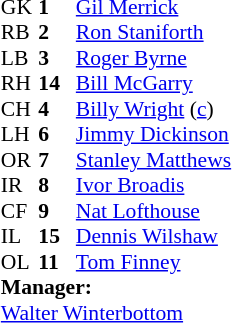<table cellspacing="0" cellpadding="0" style="font-size:90%; margin:0.2em auto;">
<tr>
<th width="25"></th>
<th width="25"></th>
</tr>
<tr>
<td>GK</td>
<td><strong> 1</strong></td>
<td><a href='#'>Gil Merrick</a></td>
</tr>
<tr>
<td>RB</td>
<td><strong> 2</strong></td>
<td><a href='#'>Ron Staniforth</a></td>
</tr>
<tr>
<td>LB</td>
<td><strong> 3</strong></td>
<td><a href='#'>Roger Byrne</a></td>
</tr>
<tr>
<td>RH</td>
<td><strong> 14</strong></td>
<td><a href='#'>Bill McGarry</a></td>
</tr>
<tr>
<td>CH</td>
<td><strong> 4</strong></td>
<td><a href='#'>Billy Wright</a> (<a href='#'>c</a>)</td>
</tr>
<tr>
<td>LH</td>
<td><strong> 6</strong></td>
<td><a href='#'>Jimmy Dickinson</a></td>
</tr>
<tr>
<td>OR</td>
<td><strong>7</strong></td>
<td><a href='#'>Stanley Matthews</a></td>
</tr>
<tr>
<td>IR</td>
<td><strong>8</strong></td>
<td><a href='#'>Ivor Broadis</a></td>
</tr>
<tr>
<td>CF</td>
<td><strong>9</strong></td>
<td><a href='#'>Nat Lofthouse</a></td>
</tr>
<tr>
<td>IL</td>
<td><strong>15</strong></td>
<td><a href='#'>Dennis Wilshaw</a></td>
</tr>
<tr>
<td>OL</td>
<td><strong>11</strong></td>
<td><a href='#'>Tom Finney</a></td>
</tr>
<tr>
<td colspan=3><strong>Manager:</strong></td>
</tr>
<tr>
<td colspan=4> <a href='#'>Walter Winterbottom</a></td>
</tr>
</table>
